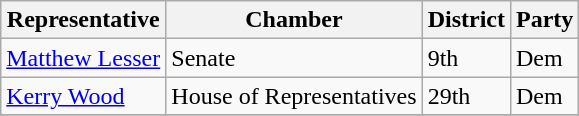<table class="wikitable">
<tr>
<th>Representative</th>
<th>Chamber</th>
<th>District</th>
<th>Party</th>
</tr>
<tr>
<td><a href='#'>Matthew Lesser</a></td>
<td>Senate</td>
<td>9th</td>
<td>Dem</td>
</tr>
<tr>
<td><a href='#'>Kerry Wood</a></td>
<td>House of Representatives</td>
<td>29th</td>
<td>Dem</td>
</tr>
<tr>
</tr>
</table>
